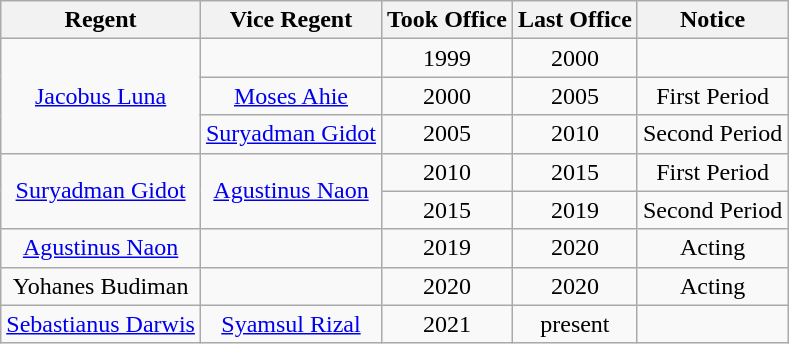<table class="wikitable" style="text-align:center;">
<tr>
<th>Regent</th>
<th>Vice Regent</th>
<th>Took Office</th>
<th>Last Office</th>
<th>Notice</th>
</tr>
<tr>
<td rowspan="3"><a href='#'>Jacobus Luna</a></td>
<td></td>
<td>1999</td>
<td>2000</td>
<td></td>
</tr>
<tr>
<td><a href='#'>Moses Ahie</a></td>
<td>2000</td>
<td>2005</td>
<td>First Period</td>
</tr>
<tr>
<td><a href='#'>Suryadman Gidot</a></td>
<td>2005</td>
<td>2010</td>
<td>Second Period</td>
</tr>
<tr>
<td rowspan="2"><a href='#'>Suryadman Gidot</a></td>
<td rowspan="2"><a href='#'>Agustinus Naon</a></td>
<td>2010</td>
<td>2015</td>
<td>First Period</td>
</tr>
<tr>
<td>2015</td>
<td>2019</td>
<td>Second Period</td>
</tr>
<tr>
<td><a href='#'>Agustinus Naon</a></td>
<td></td>
<td>2019</td>
<td>2020</td>
<td>Acting</td>
</tr>
<tr>
<td>Yohanes Budiman</td>
<td></td>
<td>2020</td>
<td>2020</td>
<td>Acting</td>
</tr>
<tr>
<td><a href='#'>Sebastianus Darwis</a></td>
<td><a href='#'>Syamsul Rizal</a></td>
<td>2021</td>
<td>present</td>
<td></td>
</tr>
</table>
